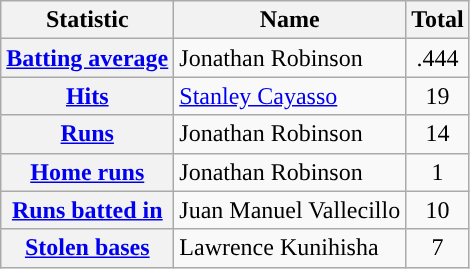<table class="wikitable plainrowheaders">
<tr>
<th scope="col">Statistic</th>
<th scope="col">Name</th>
<th scope="col">Total</th>
</tr>
<tr>
<th scope="row"><a href='#'>Batting average</a></th>
<td> Jonathan Robinson</td>
<td align=center>.444</td>
</tr>
<tr>
<th scope="row"><a href='#'>Hits</a></th>
<td> <a href='#'>Stanley Cayasso</a></td>
<td align=center>19</td>
</tr>
<tr>
<th scope="row"><a href='#'>Runs</a></th>
<td> Jonathan Robinson</td>
<td align=center>14</td>
</tr>
<tr>
<th scope="row"><a href='#'>Home runs</a></th>
<td> Jonathan Robinson</td>
<td align=center>1</td>
</tr>
<tr>
<th scope="row"><a href='#'>Runs batted in</a></th>
<td> Juan Manuel Vallecillo</td>
<td align=center>10</td>
</tr>
<tr>
<th scope="row"><a href='#'>Stolen bases</a></th>
<td> Lawrence Kunihisha</td>
<td align=center>7</td>
</tr>
</table>
